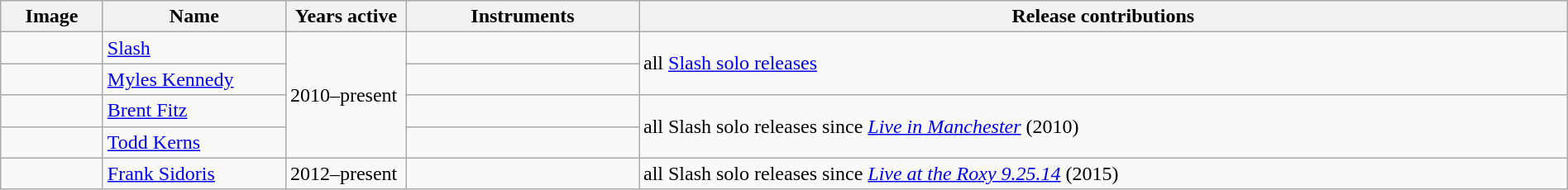<table class="wikitable" border="1" width=100%>
<tr>
<th width="75">Image</th>
<th width="140">Name</th>
<th width="90">Years active</th>
<th width="180">Instruments</th>
<th>Release contributions</th>
</tr>
<tr>
<td></td>
<td><a href='#'>Slash</a></td>
<td rowspan="4">2010–present</td>
<td></td>
<td rowspan="2">all <a href='#'>Slash solo releases</a></td>
</tr>
<tr>
<td></td>
<td><a href='#'>Myles Kennedy</a></td>
<td></td>
</tr>
<tr>
<td></td>
<td><a href='#'>Brent Fitz</a></td>
<td></td>
<td rowspan="2">all Slash solo releases since <em><a href='#'>Live in Manchester</a></em> (2010)</td>
</tr>
<tr>
<td></td>
<td><a href='#'>Todd Kerns</a></td>
<td></td>
</tr>
<tr>
<td></td>
<td><a href='#'>Frank Sidoris</a></td>
<td>2012–present </td>
<td></td>
<td>all Slash solo releases since <em><a href='#'>Live at the Roxy 9.25.14</a></em> (2015)</td>
</tr>
</table>
